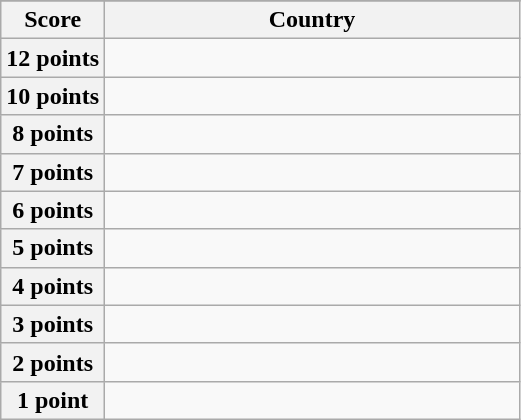<table class="wikitable">
<tr>
</tr>
<tr>
<th scope="col" width="20%">Score</th>
<th scope="col">Country</th>
</tr>
<tr>
<th scope="row">12 points</th>
<td></td>
</tr>
<tr>
<th scope="row">10 points</th>
<td></td>
</tr>
<tr>
<th scope="row">8 points</th>
<td></td>
</tr>
<tr>
<th scope="row">7 points</th>
<td></td>
</tr>
<tr>
<th scope="row">6 points</th>
<td></td>
</tr>
<tr>
<th scope="row">5 points</th>
<td></td>
</tr>
<tr>
<th scope="row">4 points</th>
<td></td>
</tr>
<tr>
<th scope="row">3 points</th>
<td></td>
</tr>
<tr>
<th scope="row">2 points</th>
<td></td>
</tr>
<tr>
<th scope="row">1 point</th>
<td></td>
</tr>
</table>
